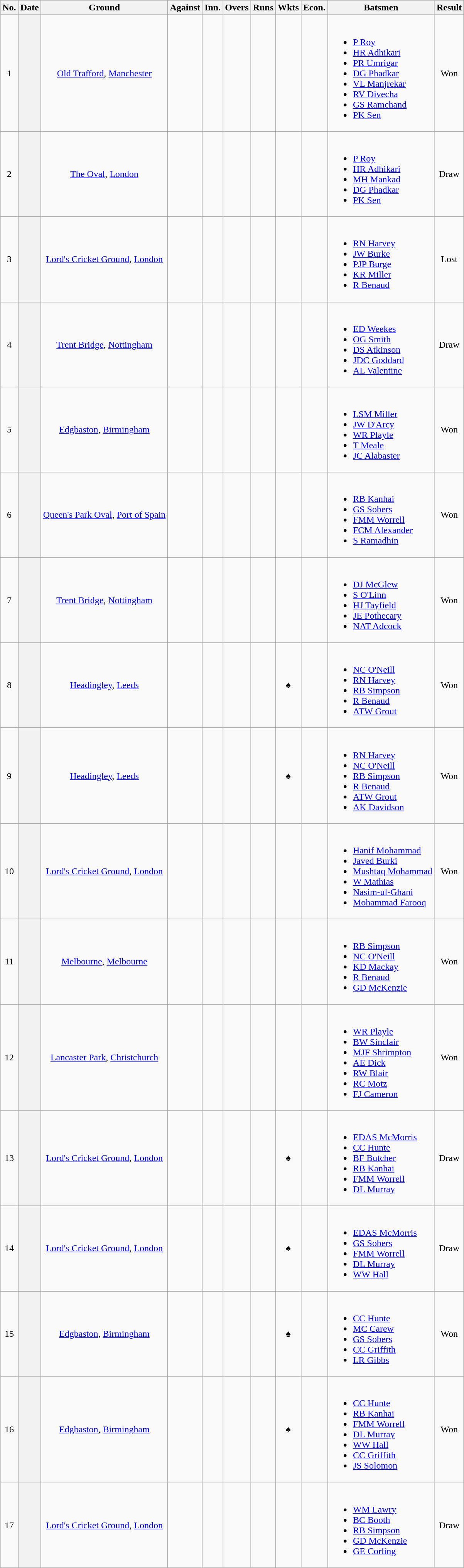<table class="wikitable plainrowheaders sortable">
<tr align=center>
<th scope="col" class="unsortable">No.</th>
<th scope="col">Date</th>
<th scope="col">Ground</th>
<th scope="col">Against</th>
<th scope="col">Inn.</th>
<th scope="col">Overs</th>
<th scope="col">Runs</th>
<th scope="col">Wkts</th>
<th scope="col">Econ.</th>
<th scope="col" class="unsortable">Batsmen</th>
<th>Result</th>
</tr>
<tr align=center>
<td>1</td>
<th scope="row"></th>
<td><a href='#'>Old Trafford</a>, <a href='#'>Manchester</a></td>
<td></td>
<td></td>
<td></td>
<td></td>
<td></td>
<td></td>
<td align=left><br><ul><li><a href='#'>P Roy</a></li><li><a href='#'>HR Adhikari</a></li><li><a href='#'>PR Umrigar</a></li><li><a href='#'>DG Phadkar</a></li><li><a href='#'>VL Manjrekar</a></li><li><a href='#'>RV Divecha</a></li><li><a href='#'>GS Ramchand</a></li><li><a href='#'>PK Sen</a></li></ul></td>
<td>Won</td>
</tr>
<tr align=center>
<td>2</td>
<th scope="row"></th>
<td><a href='#'>The Oval</a>, <a href='#'>London</a></td>
<td></td>
<td></td>
<td></td>
<td></td>
<td></td>
<td></td>
<td align=left><br><ul><li><a href='#'>P Roy</a></li><li><a href='#'>HR Adhikari</a></li><li><a href='#'>MH Mankad</a></li><li><a href='#'>DG Phadkar</a></li><li><a href='#'>PK Sen</a></li></ul></td>
<td>Draw</td>
</tr>
<tr align=center>
<td>3</td>
<th scope="row"></th>
<td><a href='#'>Lord's Cricket Ground</a>, <a href='#'>London</a></td>
<td></td>
<td></td>
<td></td>
<td></td>
<td></td>
<td></td>
<td align=left><br><ul><li><a href='#'>RN Harvey</a></li><li><a href='#'>JW Burke</a></li><li><a href='#'>PJP Burge</a></li><li><a href='#'>KR Miller</a></li><li><a href='#'>R Benaud</a></li></ul></td>
<td>Lost</td>
</tr>
<tr align=center>
<td>4</td>
<th scope="row"></th>
<td><a href='#'>Trent Bridge</a>, <a href='#'>Nottingham</a></td>
<td></td>
<td></td>
<td></td>
<td></td>
<td></td>
<td></td>
<td align=left><br><ul><li><a href='#'>ED Weekes</a></li><li><a href='#'>OG Smith</a></li><li><a href='#'>DS Atkinson</a></li><li><a href='#'>JDC Goddard</a></li><li><a href='#'>AL Valentine</a></li></ul></td>
<td>Draw</td>
</tr>
<tr align=center>
<td>5</td>
<th scope="row"></th>
<td><a href='#'>Edgbaston</a>, <a href='#'>Birmingham</a></td>
<td></td>
<td></td>
<td></td>
<td></td>
<td></td>
<td></td>
<td align=left><br><ul><li><a href='#'>LSM Miller</a></li><li><a href='#'>JW D'Arcy</a></li><li><a href='#'>WR Playle</a></li><li><a href='#'>T Meale</a></li><li><a href='#'>JC Alabaster</a></li></ul></td>
<td>Won</td>
</tr>
<tr align=center>
<td>6</td>
<th scope="row"></th>
<td><a href='#'>Queen's Park Oval</a>, <a href='#'>Port of Spain</a></td>
<td></td>
<td></td>
<td></td>
<td></td>
<td></td>
<td></td>
<td align=left><br><ul><li><a href='#'>RB Kanhai</a></li><li><a href='#'>GS Sobers</a></li><li><a href='#'>FMM Worrell</a></li><li><a href='#'>FCM Alexander</a></li><li><a href='#'>S Ramadhin</a></li></ul></td>
<td>Won</td>
</tr>
<tr align=center>
<td>7</td>
<th scope="row"></th>
<td><a href='#'>Trent Bridge</a>, <a href='#'>Nottingham</a></td>
<td></td>
<td></td>
<td></td>
<td></td>
<td></td>
<td></td>
<td align=left><br><ul><li><a href='#'>DJ McGlew</a></li><li><a href='#'>S O'Linn</a></li><li><a href='#'>HJ Tayfield</a></li><li><a href='#'>JE Pothecary</a></li><li><a href='#'>NAT Adcock</a></li></ul></td>
<td>Won</td>
</tr>
<tr align=center>
<td>8</td>
<th scope="row"></th>
<td><a href='#'>Headingley</a>, <a href='#'>Leeds</a></td>
<td></td>
<td></td>
<td></td>
<td></td>
<td>♠</td>
<td></td>
<td align=left><br><ul><li><a href='#'>NC O'Neill</a></li><li><a href='#'>RN Harvey</a></li><li><a href='#'>RB Simpson</a></li><li><a href='#'>R Benaud</a></li><li><a href='#'>ATW Grout</a></li></ul></td>
<td>Won</td>
</tr>
<tr align=center>
<td>9</td>
<th scope="row"></th>
<td><a href='#'>Headingley</a>, <a href='#'>Leeds</a></td>
<td></td>
<td></td>
<td></td>
<td></td>
<td>♠</td>
<td></td>
<td align=left><br><ul><li><a href='#'>RN Harvey</a></li><li><a href='#'>NC O'Neill</a></li><li><a href='#'>RB Simpson</a></li><li><a href='#'>R Benaud</a></li><li><a href='#'>ATW Grout</a></li><li><a href='#'>AK Davidson</a></li></ul></td>
<td>Won</td>
</tr>
<tr align=center>
<td>10</td>
<th scope="row"></th>
<td><a href='#'>Lord's Cricket Ground</a>, <a href='#'>London</a></td>
<td></td>
<td></td>
<td></td>
<td></td>
<td></td>
<td></td>
<td align=left><br><ul><li><a href='#'>Hanif Mohammad</a></li><li><a href='#'>Javed Burki</a></li><li><a href='#'>Mushtaq Mohammad</a></li><li><a href='#'>W Mathias</a></li><li><a href='#'>Nasim-ul-Ghani</a></li><li><a href='#'>Mohammad Farooq</a></li></ul></td>
<td>Won</td>
</tr>
<tr align=center>
<td>11</td>
<th scope="row"></th>
<td><a href='#'>Melbourne</a>, <a href='#'>Melbourne</a></td>
<td></td>
<td></td>
<td></td>
<td></td>
<td></td>
<td></td>
<td align=left><br><ul><li><a href='#'>RB Simpson</a></li><li><a href='#'>NC O'Neill</a></li><li><a href='#'>KD Mackay</a></li><li><a href='#'>R Benaud</a></li><li><a href='#'>GD McKenzie</a></li></ul></td>
<td>Won</td>
</tr>
<tr align=center>
<td>12</td>
<th scope="row"></th>
<td><a href='#'>Lancaster Park</a>, <a href='#'>Christchurch</a></td>
<td></td>
<td></td>
<td></td>
<td></td>
<td></td>
<td></td>
<td align=left><br><ul><li><a href='#'>WR Playle</a></li><li><a href='#'>BW Sinclair</a></li><li><a href='#'>MJF Shrimpton</a></li><li><a href='#'>AE Dick</a></li><li><a href='#'>RW Blair</a></li><li><a href='#'>RC Motz</a></li><li><a href='#'>FJ Cameron</a></li></ul></td>
<td>Won</td>
</tr>
<tr align=center>
<td>13</td>
<th scope="row"></th>
<td><a href='#'>Lord's Cricket Ground</a>, <a href='#'>London</a></td>
<td></td>
<td></td>
<td></td>
<td></td>
<td>♠</td>
<td></td>
<td align=left><br><ul><li><a href='#'>EDAS McMorris</a></li><li><a href='#'>CC Hunte</a></li><li><a href='#'>BF Butcher</a></li><li><a href='#'>RB Kanhai</a></li><li><a href='#'>FMM Worrell</a></li><li><a href='#'>DL Murray</a></li></ul></td>
<td>Draw</td>
</tr>
<tr align=center>
<td>14</td>
<th scope="row"></th>
<td><a href='#'>Lord's Cricket Ground</a>, <a href='#'>London</a></td>
<td></td>
<td></td>
<td></td>
<td></td>
<td>♠</td>
<td></td>
<td align=left><br><ul><li><a href='#'>EDAS McMorris</a></li><li><a href='#'>GS Sobers</a></li><li><a href='#'>FMM Worrell</a></li><li><a href='#'>DL Murray</a></li><li><a href='#'>WW Hall</a></li></ul></td>
<td>Draw</td>
</tr>
<tr align=center>
<td>15</td>
<th scope="row"></th>
<td><a href='#'>Edgbaston</a>, <a href='#'>Birmingham</a></td>
<td></td>
<td></td>
<td></td>
<td></td>
<td>♠</td>
<td></td>
<td align=left><br><ul><li><a href='#'>CC Hunte</a></li><li><a href='#'>MC Carew</a></li><li><a href='#'>GS Sobers</a></li><li><a href='#'>CC Griffith</a></li><li><a href='#'>LR Gibbs</a></li></ul></td>
<td>Won</td>
</tr>
<tr align=center>
<td>16</td>
<th scope="row"></th>
<td><a href='#'>Edgbaston</a>, <a href='#'>Birmingham</a></td>
<td></td>
<td></td>
<td></td>
<td></td>
<td>♠</td>
<td></td>
<td align=left><br><ul><li><a href='#'>CC Hunte</a></li><li><a href='#'>RB Kanhai</a></li><li><a href='#'>FMM Worrell</a></li><li><a href='#'>DL Murray</a></li><li><a href='#'>WW Hall</a></li><li><a href='#'>CC Griffith</a></li><li><a href='#'>JS Solomon</a></li></ul></td>
<td>Won</td>
</tr>
<tr align=center>
<td>17</td>
<th scope="row"></th>
<td><a href='#'>Lord's Cricket Ground</a>, <a href='#'>London</a></td>
<td></td>
<td></td>
<td></td>
<td></td>
<td></td>
<td></td>
<td align=left><br><ul><li><a href='#'>WM Lawry</a></li><li><a href='#'>BC Booth</a></li><li><a href='#'>RB Simpson</a></li><li><a href='#'>GD McKenzie</a></li><li><a href='#'>GE Corling</a></li></ul></td>
<td>Draw</td>
</tr>
</table>
